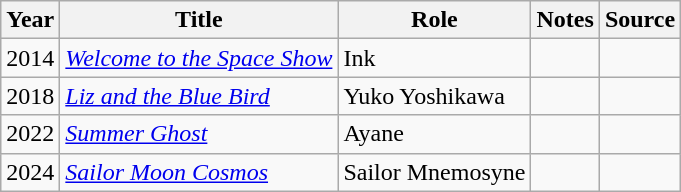<table class="wikitable sortable">
<tr>
<th>Year</th>
<th>Title</th>
<th>Role</th>
<th>Notes</th>
<th>Source<strong></strong></th>
</tr>
<tr>
<td>2014</td>
<td><em><a href='#'>Welcome to the Space Show</a></em></td>
<td>Ink</td>
<td></td>
<td></td>
</tr>
<tr>
<td>2018</td>
<td><em><a href='#'>Liz and the Blue Bird</a></em></td>
<td>Yuko Yoshikawa</td>
<td></td>
<td></td>
</tr>
<tr>
<td>2022</td>
<td><em><a href='#'>Summer Ghost</a></em></td>
<td>Ayane</td>
<td></td>
<td></td>
</tr>
<tr>
<td>2024</td>
<td><em><a href='#'>Sailor Moon Cosmos</a></em></td>
<td>Sailor Mnemosyne</td>
<td></td>
<td></td>
</tr>
</table>
